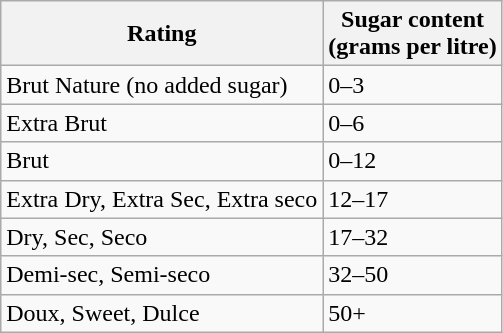<table class="wikitable">
<tr>
<th>Rating</th>
<th>Sugar content<br>(grams per litre)</th>
</tr>
<tr>
<td>Brut Nature (no added sugar)</td>
<td>0–3</td>
</tr>
<tr>
<td>Extra Brut</td>
<td>0–6</td>
</tr>
<tr>
<td>Brut</td>
<td>0–12</td>
</tr>
<tr>
<td>Extra Dry, Extra Sec, Extra seco</td>
<td>12–17</td>
</tr>
<tr>
<td>Dry, Sec, Seco</td>
<td>17–32</td>
</tr>
<tr>
<td>Demi-sec, Semi-seco</td>
<td>32–50</td>
</tr>
<tr>
<td>Doux, Sweet, Dulce</td>
<td>50+</td>
</tr>
</table>
